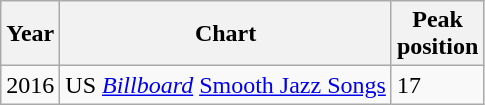<table class="wikitable sortable">
<tr>
<th>Year</th>
<th>Chart</th>
<th>Peak<br>position</th>
</tr>
<tr>
<td>2016</td>
<td>US <em><a href='#'>Billboard</a></em> <a href='#'>Smooth Jazz Songs</a></td>
<td>17</td>
</tr>
</table>
